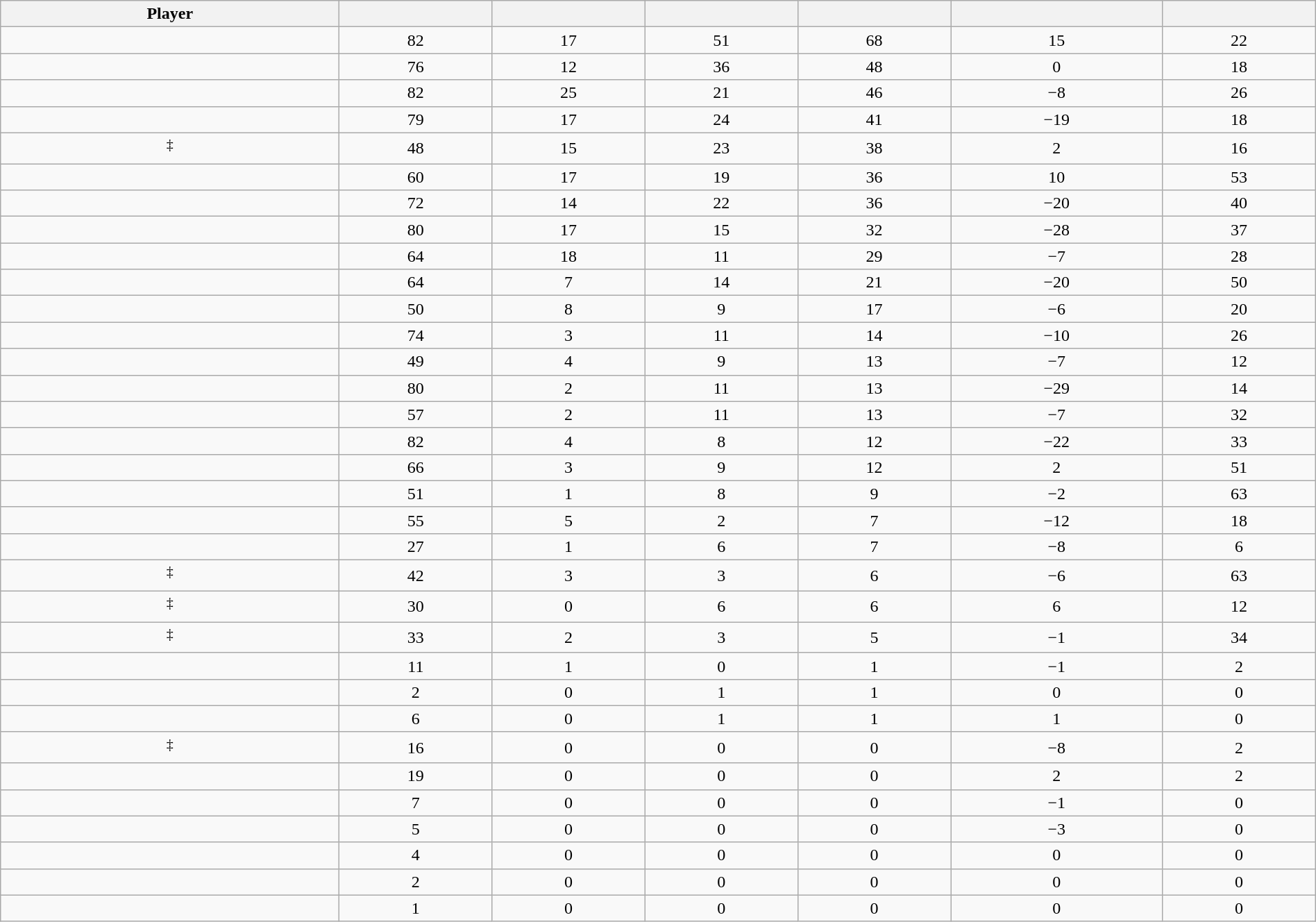<table class="wikitable sortable" style="width:100%;">
<tr align=center>
<th>Player</th>
<th></th>
<th></th>
<th></th>
<th></th>
<th data-sort-type="number"></th>
<th></th>
</tr>
<tr align=center>
<td></td>
<td>82</td>
<td>17</td>
<td>51</td>
<td>68</td>
<td>15</td>
<td>22</td>
</tr>
<tr align=center>
<td></td>
<td>76</td>
<td>12</td>
<td>36</td>
<td>48</td>
<td>0</td>
<td>18</td>
</tr>
<tr align=center>
<td></td>
<td>82</td>
<td>25</td>
<td>21</td>
<td>46</td>
<td>−8</td>
<td>26</td>
</tr>
<tr align=center>
<td></td>
<td>79</td>
<td>17</td>
<td>24</td>
<td>41</td>
<td>−19</td>
<td>18</td>
</tr>
<tr align=center>
<td><sup>‡</sup></td>
<td>48</td>
<td>15</td>
<td>23</td>
<td>38</td>
<td>2</td>
<td>16</td>
</tr>
<tr align=center>
<td></td>
<td>60</td>
<td>17</td>
<td>19</td>
<td>36</td>
<td>10</td>
<td>53</td>
</tr>
<tr align=center>
<td></td>
<td>72</td>
<td>14</td>
<td>22</td>
<td>36</td>
<td>−20</td>
<td>40</td>
</tr>
<tr align=center>
<td></td>
<td>80</td>
<td>17</td>
<td>15</td>
<td>32</td>
<td>−28</td>
<td>37</td>
</tr>
<tr align=center>
<td></td>
<td>64</td>
<td>18</td>
<td>11</td>
<td>29</td>
<td>−7</td>
<td>28</td>
</tr>
<tr align=center>
<td></td>
<td>64</td>
<td>7</td>
<td>14</td>
<td>21</td>
<td>−20</td>
<td>50</td>
</tr>
<tr align=center>
<td></td>
<td>50</td>
<td>8</td>
<td>9</td>
<td>17</td>
<td>−6</td>
<td>20</td>
</tr>
<tr align=center>
<td></td>
<td>74</td>
<td>3</td>
<td>11</td>
<td>14</td>
<td>−10</td>
<td>26</td>
</tr>
<tr align=center>
<td></td>
<td>49</td>
<td>4</td>
<td>9</td>
<td>13</td>
<td>−7</td>
<td>12</td>
</tr>
<tr align=center>
<td></td>
<td>80</td>
<td>2</td>
<td>11</td>
<td>13</td>
<td>−29</td>
<td>14</td>
</tr>
<tr align=center>
<td></td>
<td>57</td>
<td>2</td>
<td>11</td>
<td>13</td>
<td>−7</td>
<td>32</td>
</tr>
<tr align=center>
<td></td>
<td>82</td>
<td>4</td>
<td>8</td>
<td>12</td>
<td>−22</td>
<td>33</td>
</tr>
<tr align=center>
<td></td>
<td>66</td>
<td>3</td>
<td>9</td>
<td>12</td>
<td>2</td>
<td>51</td>
</tr>
<tr align=center>
<td></td>
<td>51</td>
<td>1</td>
<td>8</td>
<td>9</td>
<td>−2</td>
<td>63</td>
</tr>
<tr align=center>
<td></td>
<td>55</td>
<td>5</td>
<td>2</td>
<td>7</td>
<td>−12</td>
<td>18</td>
</tr>
<tr align=center>
<td></td>
<td>27</td>
<td>1</td>
<td>6</td>
<td>7</td>
<td>−8</td>
<td>6</td>
</tr>
<tr align=center>
<td><sup>‡</sup></td>
<td>42</td>
<td>3</td>
<td>3</td>
<td>6</td>
<td>−6</td>
<td>63</td>
</tr>
<tr align=center>
<td><sup>‡</sup></td>
<td>30</td>
<td>0</td>
<td>6</td>
<td>6</td>
<td>6</td>
<td>12</td>
</tr>
<tr align=center>
<td><sup>‡</sup></td>
<td>33</td>
<td>2</td>
<td>3</td>
<td>5</td>
<td>−1</td>
<td>34</td>
</tr>
<tr align=center>
<td></td>
<td>11</td>
<td>1</td>
<td>0</td>
<td>1</td>
<td>−1</td>
<td>2</td>
</tr>
<tr align=center>
<td></td>
<td>2</td>
<td>0</td>
<td>1</td>
<td>1</td>
<td>0</td>
<td>0</td>
</tr>
<tr align=center>
<td></td>
<td>6</td>
<td>0</td>
<td>1</td>
<td>1</td>
<td>1</td>
<td>0</td>
</tr>
<tr align=center>
<td><sup>‡</sup></td>
<td>16</td>
<td>0</td>
<td>0</td>
<td>0</td>
<td>−8</td>
<td>2</td>
</tr>
<tr align=center>
<td></td>
<td>19</td>
<td>0</td>
<td>0</td>
<td>0</td>
<td>2</td>
<td>2</td>
</tr>
<tr align=center>
<td></td>
<td>7</td>
<td>0</td>
<td>0</td>
<td>0</td>
<td>−1</td>
<td>0</td>
</tr>
<tr align=center>
<td></td>
<td>5</td>
<td>0</td>
<td>0</td>
<td>0</td>
<td>−3</td>
<td>0</td>
</tr>
<tr align=center>
<td></td>
<td>4</td>
<td>0</td>
<td>0</td>
<td>0</td>
<td>0</td>
<td>0</td>
</tr>
<tr align=center>
<td></td>
<td>2</td>
<td>0</td>
<td>0</td>
<td>0</td>
<td>0</td>
<td>0</td>
</tr>
<tr align=center>
<td></td>
<td>1</td>
<td>0</td>
<td>0</td>
<td>0</td>
<td>0</td>
<td>0</td>
</tr>
</table>
